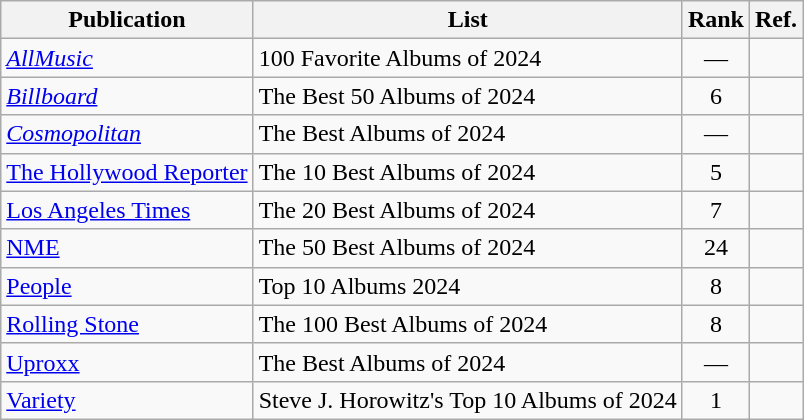<table class="wikitable sortable">
<tr>
<th>Publication</th>
<th>List</th>
<th>Rank</th>
<th>Ref.</th>
</tr>
<tr>
<td><em><a href='#'>AllMusic</a></em></td>
<td>100 Favorite Albums of 2024</td>
<td style="text-align: center;">—</td>
<td style="text-align: center;"></td>
</tr>
<tr>
<td><a href='#'><em>Billboard</em></a></td>
<td>The Best 50 Albums of 2024</td>
<td style="text-align: center;">6</td>
<td style="text-align: center;"></td>
</tr>
<tr>
<td><a href='#'><em>Cosmopolitan</em></a></td>
<td>The Best Albums of 2024</td>
<td style="text-align: center;">—</td>
<td style="text-align: center;"></td>
</tr>
<tr>
<td><a href='#'>The Hollywood Reporter</a></td>
<td>The 10 Best Albums of 2024</td>
<td style="text-align: center;">5</td>
<td style="text-align: center;"></td>
</tr>
<tr>
<td><a href='#'>Los Angeles Times</a></td>
<td>The 20 Best Albums of 2024</td>
<td style="text-align: center;">7</td>
<td style="text-align: center;"></td>
</tr>
<tr>
<td><a href='#'>NME</a></td>
<td>The 50 Best Albums of 2024</td>
<td style="text-align: center;">24</td>
<td style="text-align: center;"></td>
</tr>
<tr>
<td><a href='#'>People</a></td>
<td>Top 10 Albums 2024</td>
<td style="text-align: center;">8</td>
<td style="text-align: center;"></td>
</tr>
<tr>
<td><a href='#'>Rolling Stone</a></td>
<td>The 100 Best Albums of 2024</td>
<td style="text-align: center;">8</td>
<td style="text-align: center;"></td>
</tr>
<tr>
<td><a href='#'>Uproxx</a></td>
<td>The Best Albums of 2024</td>
<td style="text-align: center;">—</td>
<td style="text-align: center;"></td>
</tr>
<tr>
<td><a href='#'>Variety</a></td>
<td>Steve J. Horowitz's Top 10 Albums of 2024</td>
<td style="text-align: center;">1</td>
<td style="text-align: center;"></td>
</tr>
</table>
